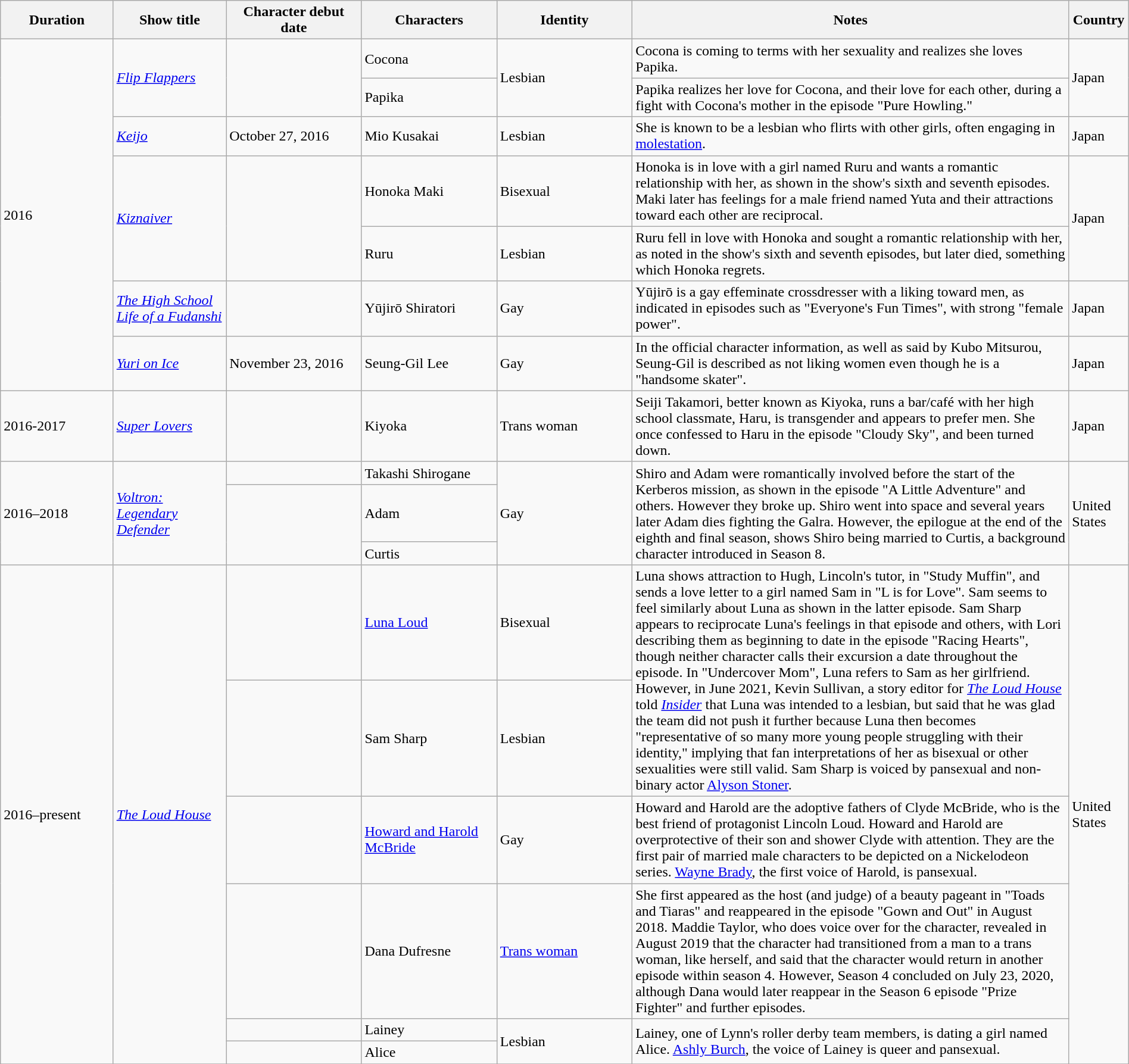<table class="wikitable sortable" style="width: 100%">
<tr>
<th scope="col" style="width:10%;">Duration</th>
<th scope="col" style="width:10%;">Show title</th>
<th scope="col" style="width:12%;">Character debut date</th>
<th scope="col" style="width:12%;">Characters</th>
<th scope="col" style="width:12%;">Identity</th>
<th>Notes</th>
<th>Country</th>
</tr>
<tr>
<td rowspan="7">2016</td>
<td rowspan="2"><em><a href='#'>Flip Flappers</a></em></td>
<td rowspan="2"></td>
<td>Cocona</td>
<td rowspan="2">Lesbian</td>
<td>Cocona is coming to terms with her sexuality and realizes she loves Papika.</td>
<td rowspan="2">Japan</td>
</tr>
<tr>
<td>Papika</td>
<td>Papika realizes her love for Cocona, and their love for each other, during a fight with Cocona's mother in the episode "Pure Howling."</td>
</tr>
<tr>
<td><em><a href='#'>Keijo</a></em></td>
<td>October 27, 2016</td>
<td>Mio Kusakai</td>
<td>Lesbian</td>
<td>She is known to be a lesbian who flirts with other girls, often engaging in <a href='#'>molestation</a>.</td>
<td>Japan</td>
</tr>
<tr>
<td rowspan="2"><em><a href='#'>Kiznaiver</a></em></td>
<td rowspan="2"></td>
<td>Honoka Maki</td>
<td>Bisexual</td>
<td>Honoka is in love with a girl named Ruru and wants a romantic relationship with her, as shown in the show's sixth and seventh episodes. Maki later has feelings for a male friend named Yuta and their attractions toward each other are reciprocal.</td>
<td rowspan="2">Japan</td>
</tr>
<tr>
<td>Ruru</td>
<td>Lesbian</td>
<td>Ruru fell in love with Honoka and sought a romantic relationship with her, as noted in the show's sixth and seventh episodes, but later died, something which Honoka regrets.</td>
</tr>
<tr>
<td><em><a href='#'>The High School Life of a Fudanshi</a></em></td>
<td></td>
<td>Yūjirō Shiratori</td>
<td>Gay</td>
<td>Yūjirō is a gay effeminate crossdresser with a liking toward men, as indicated in episodes such as "Everyone's Fun Times", with strong "female power".</td>
<td rowspan="1">Japan</td>
</tr>
<tr>
<td><em><a href='#'>Yuri on Ice</a></em></td>
<td>November 23, 2016</td>
<td>Seung-Gil Lee</td>
<td>Gay</td>
<td>In the official character information, as well as said by Kubo Mitsurou, Seung-Gil is described as not liking women even though he is a "handsome skater".</td>
<td>Japan</td>
</tr>
<tr>
<td>2016-2017</td>
<td><em><a href='#'>Super Lovers</a></em></td>
<td></td>
<td>Kiyoka</td>
<td>Trans woman</td>
<td>Seiji Takamori, better known as Kiyoka, runs a bar/café with her high school classmate, Haru, is transgender and appears to prefer men. She once confessed to Haru in the episode "Cloudy Sky", and been turned down.</td>
<td>Japan</td>
</tr>
<tr>
<td rowspan="3">2016–2018</td>
<td rowspan="3"><em><a href='#'>Voltron: Legendary Defender</a></em></td>
<td></td>
<td>Takashi Shirogane</td>
<td rowspan="3">Gay</td>
<td rowspan="3">Shiro and Adam were romantically involved before the start of the Kerberos mission, as shown in the episode "A Little Adventure" and others. However they broke up. Shiro went into space and several years later Adam dies fighting the Galra. However, the epilogue at the end of the eighth and final season, shows Shiro being married to Curtis, a background character introduced in Season 8.</td>
<td rowspan="3">United States</td>
</tr>
<tr>
<td rowspan="2"></td>
<td>Adam</td>
</tr>
<tr>
<td>Curtis</td>
</tr>
<tr>
<td rowspan="6">2016–present</td>
<td rowspan="6"><em><a href='#'>The Loud House</a></em></td>
<td></td>
<td><a href='#'>Luna Loud</a></td>
<td>Bisexual</td>
<td rowspan="2">Luna shows attraction to Hugh, Lincoln's tutor, in "Study Muffin", and sends a love letter to a girl named Sam in "L is for Love". Sam seems to feel similarly about Luna as shown in the latter episode. Sam Sharp appears to reciprocate Luna's feelings in that episode and others, with Lori describing them as beginning to date in the episode "Racing Hearts", though neither character calls their excursion a date throughout the episode.  In "Undercover Mom", Luna refers to Sam as her girlfriend. However, in June 2021, Kevin Sullivan, a story editor for <em><a href='#'>The Loud House</a></em> told <em><a href='#'>Insider</a></em> that Luna was intended to a lesbian, but said that he was glad the team did not push it further because Luna then becomes "representative of so many more young people struggling with their identity," implying that fan interpretations of her as bisexual or other sexualities were still valid. Sam Sharp is voiced by pansexual and non-binary actor <a href='#'>Alyson Stoner</a>.</td>
<td rowspan="6">United States</td>
</tr>
<tr>
<td></td>
<td>Sam Sharp</td>
<td>Lesbian</td>
</tr>
<tr>
<td></td>
<td><a href='#'>Howard and Harold McBride</a></td>
<td>Gay</td>
<td>Howard and Harold are the adoptive fathers of Clyde McBride, who is the best friend of protagonist Lincoln Loud. Howard and Harold are overprotective of their son and shower Clyde with attention. They are the first pair of married male characters to be depicted on a Nickelodeon series. <a href='#'>Wayne Brady</a>, the first voice of Harold, is pansexual.</td>
</tr>
<tr>
<td></td>
<td>Dana Dufresne</td>
<td><a href='#'>Trans woman</a></td>
<td>She first appeared as the host (and judge) of a beauty pageant in "Toads and Tiaras" and reappeared in the episode "Gown and Out" in August 2018. Maddie Taylor, who does voice over for the character, revealed in August 2019 that the character had transitioned from a man to a trans woman, like herself, and said that the character would return in another episode within season 4. However, Season 4 concluded on July 23, 2020, although Dana would later reappear in the Season 6 episode "Prize Fighter" and further episodes.</td>
</tr>
<tr>
<td></td>
<td>Lainey</td>
<td rowspan="2">Lesbian</td>
<td rowspan="2">Lainey, one of Lynn's roller derby team members, is dating a girl named Alice. <a href='#'>Ashly Burch</a>, the voice of Lainey is queer and pansexual.</td>
</tr>
<tr>
<td></td>
<td>Alice</td>
</tr>
<tr>
</tr>
</table>
